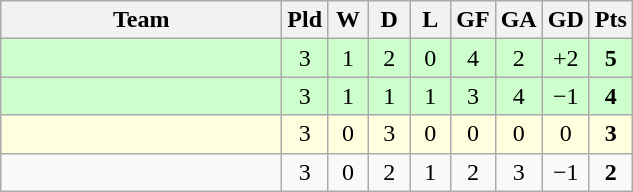<table class="wikitable" style="text-align:center;">
<tr>
<th width=180>Team</th>
<th width=20>Pld</th>
<th width=20>W</th>
<th width=20>D</th>
<th width=20>L</th>
<th width=20>GF</th>
<th width=20>GA</th>
<th width=20>GD</th>
<th width=20>Pts</th>
</tr>
<tr bgcolor="#ccffcc">
<td align="left"></td>
<td>3</td>
<td>1</td>
<td>2</td>
<td>0</td>
<td>4</td>
<td>2</td>
<td>+2</td>
<td><strong>5</strong></td>
</tr>
<tr bgcolor="#ccffcc">
<td align="left"></td>
<td>3</td>
<td>1</td>
<td>1</td>
<td>1</td>
<td>3</td>
<td>4</td>
<td>−1</td>
<td><strong>4</strong></td>
</tr>
<tr bgcolor="lightyellow">
<td align="left"></td>
<td>3</td>
<td>0</td>
<td>3</td>
<td>0</td>
<td>0</td>
<td>0</td>
<td>0</td>
<td><strong>3</strong></td>
</tr>
<tr>
<td align="left"></td>
<td>3</td>
<td>0</td>
<td>2</td>
<td>1</td>
<td>2</td>
<td>3</td>
<td>−1</td>
<td><strong>2</strong></td>
</tr>
</table>
